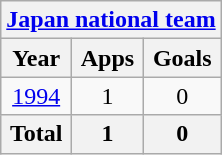<table class="wikitable" style="text-align:center">
<tr>
<th colspan=3><a href='#'>Japan national team</a></th>
</tr>
<tr>
<th>Year</th>
<th>Apps</th>
<th>Goals</th>
</tr>
<tr>
<td><a href='#'>1994</a></td>
<td>1</td>
<td>0</td>
</tr>
<tr>
<th>Total</th>
<th>1</th>
<th>0</th>
</tr>
</table>
